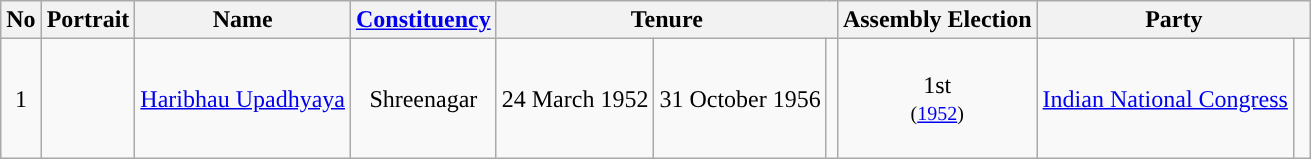<table class="wikitable">
<tr>
<th scope="col">No</th>
<th>Portrait</th>
<th scope="col">Name</th>
<th scope="col"><a href='#'>Constituency</a></th>
<th colspan="3" scope="col">Tenure</th>
<th>Assembly Election</th>
<th colspan="2" scope="col">Party</th>
</tr>
<tr align="center" style="height: 80px;">
<td>1</td>
<td></td>
<td><a href='#'>Haribhau Upadhyaya</a></td>
<td>Shreenagar</td>
<td>24 March 1952</td>
<td>31 October 1956</td>
<td></td>
<td>1st<br><small>(<a href='#'>1952</a>)</small></td>
<td><a href='#'>Indian National Congress</a></td>
<td width="4px" style="background-color: "></td>
</tr>
</table>
